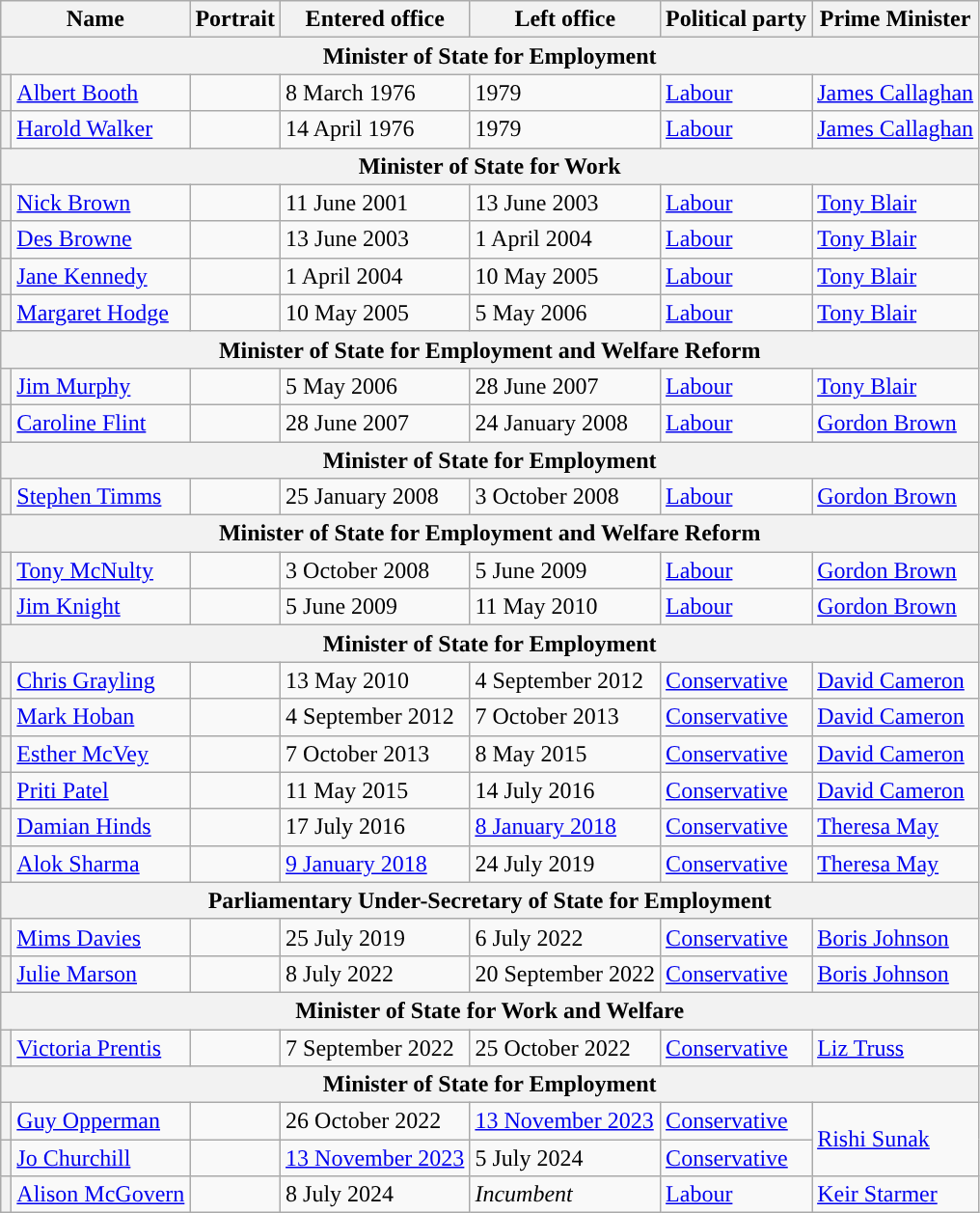<table class="wikitable">
<tr>
<th colspan=2>Name</th>
<th>Portrait</th>
<th>Entered office</th>
<th>Left office</th>
<th>Political party</th>
<th>Prime Minister</th>
</tr>
<tr>
<th colspan="7">Minister of State for Employment</th>
</tr>
<tr>
<th style="background-color: "></th>
<td><a href='#'>Albert Booth</a></td>
<td></td>
<td>8 March 1976</td>
<td>1979</td>
<td><a href='#'>Labour</a></td>
<td><a href='#'>James Callaghan</a></td>
</tr>
<tr>
<th style="background-color: "></th>
<td><a href='#'>Harold Walker</a></td>
<td></td>
<td>14 April 1976</td>
<td>1979</td>
<td><a href='#'>Labour</a></td>
<td><a href='#'>James Callaghan</a></td>
</tr>
<tr>
<th colspan=7>Minister of State for Work</th>
</tr>
<tr>
<th style="background-color: "></th>
<td><a href='#'>Nick Brown</a></td>
<td></td>
<td>11 June 2001</td>
<td>13 June 2003</td>
<td><a href='#'>Labour</a></td>
<td><a href='#'>Tony Blair</a></td>
</tr>
<tr>
<th style="background-color: "></th>
<td><a href='#'>Des Browne</a></td>
<td></td>
<td>13 June 2003</td>
<td>1 April 2004</td>
<td><a href='#'>Labour</a></td>
<td><a href='#'>Tony Blair</a></td>
</tr>
<tr>
<th style="background-color: "></th>
<td><a href='#'>Jane Kennedy</a></td>
<td></td>
<td>1 April 2004</td>
<td>10 May 2005</td>
<td><a href='#'>Labour</a></td>
<td><a href='#'>Tony Blair</a></td>
</tr>
<tr>
<th style="background-color: "></th>
<td><a href='#'>Margaret Hodge</a></td>
<td></td>
<td>10 May 2005</td>
<td>5 May 2006</td>
<td><a href='#'>Labour</a></td>
<td><a href='#'>Tony Blair</a></td>
</tr>
<tr>
<th colspan=7>Minister of State for Employment and Welfare Reform</th>
</tr>
<tr>
<th style="background-color: "></th>
<td><a href='#'>Jim Murphy</a></td>
<td></td>
<td>5 May 2006</td>
<td>28 June 2007</td>
<td><a href='#'>Labour</a></td>
<td><a href='#'>Tony Blair</a></td>
</tr>
<tr>
<th style="background-color: "></th>
<td><a href='#'>Caroline Flint</a></td>
<td></td>
<td>28 June 2007</td>
<td>24 January 2008</td>
<td><a href='#'>Labour</a></td>
<td><a href='#'>Gordon Brown</a></td>
</tr>
<tr>
<th colspan=7>Minister of State for Employment</th>
</tr>
<tr>
<th style="background-color: "></th>
<td><a href='#'>Stephen Timms</a></td>
<td></td>
<td>25 January 2008</td>
<td>3 October 2008</td>
<td><a href='#'>Labour</a></td>
<td><a href='#'>Gordon Brown</a></td>
</tr>
<tr>
<th colspan=7>Minister of State for Employment and Welfare Reform</th>
</tr>
<tr>
<th style="background-color: "></th>
<td><a href='#'>Tony McNulty</a></td>
<td></td>
<td>3 October 2008</td>
<td>5 June 2009</td>
<td><a href='#'>Labour</a></td>
<td><a href='#'>Gordon Brown</a></td>
</tr>
<tr>
<th style="background-color: "></th>
<td><a href='#'>Jim Knight</a></td>
<td></td>
<td>5 June 2009</td>
<td>11 May 2010</td>
<td><a href='#'>Labour</a></td>
<td><a href='#'>Gordon Brown</a></td>
</tr>
<tr>
<th colspan=7>Minister of State for Employment</th>
</tr>
<tr>
<th style="background-color: "></th>
<td><a href='#'>Chris Grayling</a></td>
<td></td>
<td>13 May 2010</td>
<td>4 September 2012</td>
<td><a href='#'>Conservative</a></td>
<td><a href='#'>David Cameron</a></td>
</tr>
<tr>
<th style="background-color: "></th>
<td><a href='#'>Mark Hoban</a></td>
<td></td>
<td>4 September 2012</td>
<td>7 October 2013</td>
<td><a href='#'>Conservative</a></td>
<td><a href='#'>David Cameron</a></td>
</tr>
<tr>
<th style="background-color: "></th>
<td><a href='#'>Esther McVey</a></td>
<td></td>
<td>7 October 2013</td>
<td>8 May 2015</td>
<td><a href='#'>Conservative</a></td>
<td><a href='#'>David Cameron</a></td>
</tr>
<tr>
<th style="background-color: "></th>
<td><a href='#'>Priti Patel</a></td>
<td></td>
<td>11 May 2015</td>
<td>14 July 2016</td>
<td><a href='#'>Conservative</a></td>
<td><a href='#'>David Cameron</a></td>
</tr>
<tr>
<th style="background-color: "></th>
<td><a href='#'>Damian Hinds</a></td>
<td></td>
<td>17 July 2016</td>
<td><a href='#'>8 January 2018</a></td>
<td><a href='#'>Conservative</a></td>
<td><a href='#'>Theresa May</a></td>
</tr>
<tr>
<th style="background-color: "></th>
<td><a href='#'>Alok Sharma</a></td>
<td></td>
<td><a href='#'>9 January 2018</a></td>
<td>24 July 2019</td>
<td><a href='#'>Conservative</a></td>
<td><a href='#'>Theresa May</a></td>
</tr>
<tr>
<th colspan=7>Parliamentary Under-Secretary of State for Employment</th>
</tr>
<tr>
<th style="background-color: "></th>
<td><a href='#'>Mims Davies</a></td>
<td></td>
<td>25 July 2019</td>
<td>6 July 2022</td>
<td><a href='#'>Conservative</a></td>
<td><a href='#'>Boris Johnson</a></td>
</tr>
<tr>
<th style="background-color: "></th>
<td><a href='#'>Julie Marson</a></td>
<td></td>
<td>8 July 2022</td>
<td>20 September 2022</td>
<td><a href='#'>Conservative</a></td>
<td><a href='#'>Boris Johnson</a></td>
</tr>
<tr>
<th colspan=7>Minister of State for Work and Welfare</th>
</tr>
<tr>
<th style="background-color: "></th>
<td><a href='#'>Victoria Prentis</a></td>
<td></td>
<td>7 September 2022</td>
<td>25 October 2022</td>
<td><a href='#'>Conservative</a></td>
<td><a href='#'>Liz Truss</a></td>
</tr>
<tr>
<th colspan=7>Minister of State for Employment</th>
</tr>
<tr>
<th style="background-color: "></th>
<td><a href='#'>Guy Opperman</a></td>
<td></td>
<td>26 October 2022</td>
<td><a href='#'>13 November 2023</a></td>
<td><a href='#'>Conservative</a></td>
<td rowspan=2><a href='#'>Rishi Sunak</a></td>
</tr>
<tr>
<th style="background-color: "></th>
<td><a href='#'>Jo Churchill</a></td>
<td></td>
<td><a href='#'>13 November 2023</a></td>
<td>5 July 2024</td>
<td><a href='#'>Conservative</a></td>
</tr>
<tr>
<th style="background-color: "></th>
<td><a href='#'>Alison McGovern</a></td>
<td></td>
<td>8 July 2024</td>
<td><em>Incumbent</em></td>
<td><a href='#'>Labour</a></td>
<td><a href='#'>Keir Starmer</a></td>
</tr>
</table>
